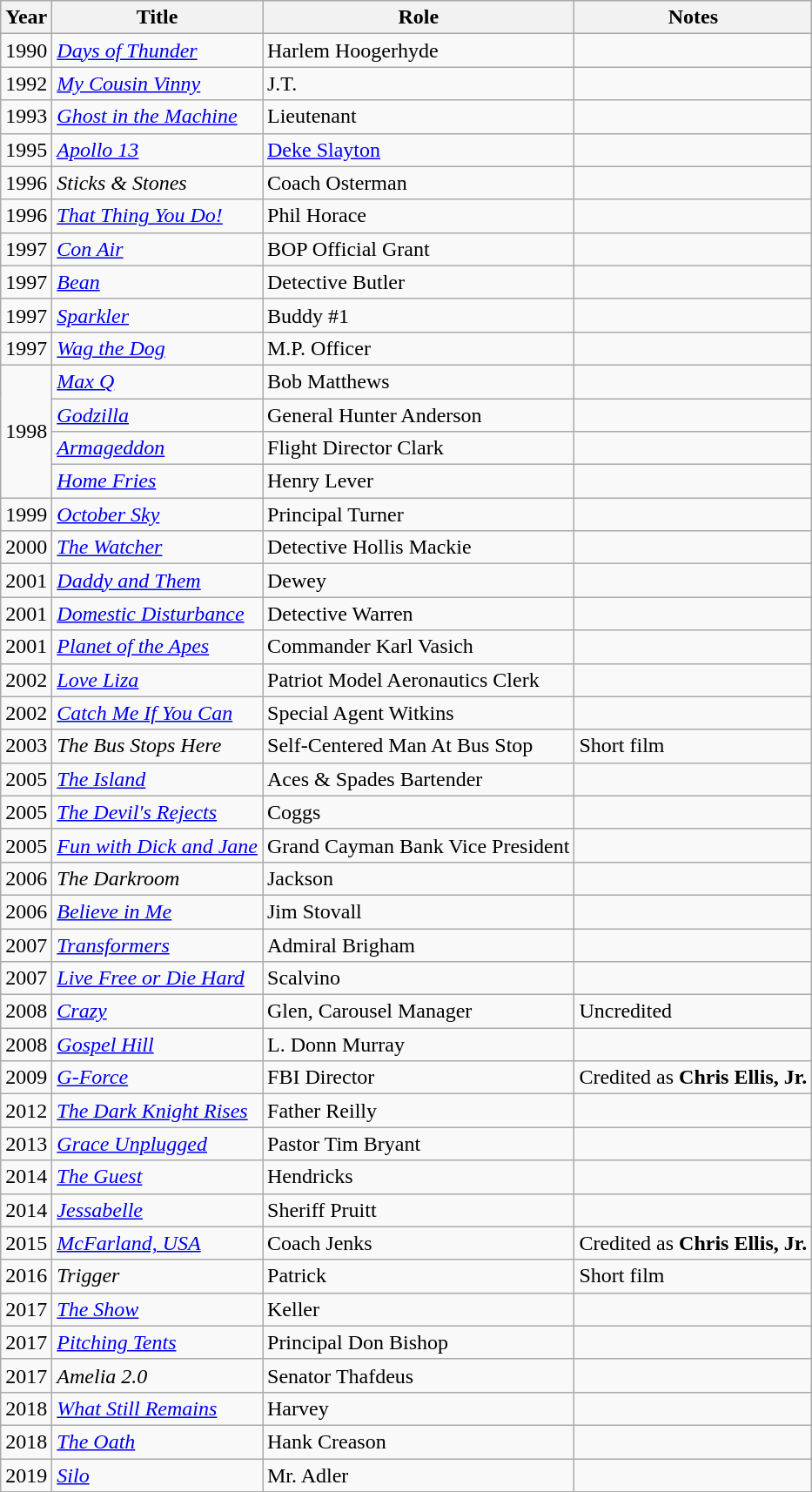<table class="wikitable sortable">
<tr>
<th>Year</th>
<th>Title</th>
<th>Role</th>
<th>Notes</th>
</tr>
<tr>
<td>1990</td>
<td><em><a href='#'>Days of Thunder</a></em></td>
<td>Harlem Hoogerhyde</td>
<td></td>
</tr>
<tr>
<td>1992</td>
<td><em><a href='#'>My Cousin Vinny</a></em></td>
<td>J.T.</td>
<td></td>
</tr>
<tr>
<td>1993</td>
<td><em><a href='#'>Ghost in the Machine</a></em></td>
<td>Lieutenant</td>
<td></td>
</tr>
<tr>
<td>1995</td>
<td><em><a href='#'>Apollo 13</a></em></td>
<td><a href='#'>Deke Slayton</a></td>
<td></td>
</tr>
<tr>
<td>1996</td>
<td><em>Sticks & Stones</em></td>
<td>Coach Osterman</td>
<td></td>
</tr>
<tr>
<td>1996</td>
<td><em><a href='#'>That Thing You Do!</a></em></td>
<td>Phil Horace</td>
<td></td>
</tr>
<tr>
<td>1997</td>
<td><em><a href='#'>Con Air</a></em></td>
<td>BOP Official Grant</td>
<td></td>
</tr>
<tr>
<td>1997</td>
<td><em><a href='#'>Bean</a></em></td>
<td>Detective Butler</td>
<td></td>
</tr>
<tr>
<td>1997</td>
<td><em><a href='#'>Sparkler</a></em></td>
<td>Buddy #1</td>
<td></td>
</tr>
<tr>
<td>1997</td>
<td><em><a href='#'>Wag the Dog</a></em></td>
<td>M.P. Officer</td>
<td></td>
</tr>
<tr>
<td rowspan="4">1998</td>
<td><em><a href='#'>Max Q</a></em></td>
<td>Bob Matthews</td>
<td></td>
</tr>
<tr>
<td><em><a href='#'>Godzilla</a></em></td>
<td>General Hunter Anderson</td>
<td></td>
</tr>
<tr>
<td><em><a href='#'>Armageddon</a></em></td>
<td>Flight Director Clark</td>
<td></td>
</tr>
<tr>
<td><em><a href='#'>Home Fries</a></em></td>
<td>Henry Lever</td>
<td></td>
</tr>
<tr>
<td>1999</td>
<td><em><a href='#'>October Sky</a></em></td>
<td>Principal Turner</td>
<td></td>
</tr>
<tr>
<td>2000</td>
<td><em><a href='#'>The Watcher</a></em></td>
<td>Detective Hollis Mackie</td>
<td></td>
</tr>
<tr>
<td>2001</td>
<td><em><a href='#'>Daddy and Them</a></em></td>
<td>Dewey</td>
<td></td>
</tr>
<tr>
<td>2001</td>
<td><em><a href='#'>Domestic Disturbance</a></em></td>
<td>Detective Warren</td>
<td></td>
</tr>
<tr>
<td>2001</td>
<td><em><a href='#'>Planet of the Apes</a></em></td>
<td>Commander Karl Vasich</td>
</tr>
<tr>
<td>2002</td>
<td><em><a href='#'>Love Liza</a></em></td>
<td>Patriot Model Aeronautics Clerk</td>
<td></td>
</tr>
<tr>
<td>2002</td>
<td><em><a href='#'>Catch Me If You Can</a></em></td>
<td>Special Agent Witkins</td>
<td></td>
</tr>
<tr>
<td>2003</td>
<td><em>The Bus Stops Here</em></td>
<td>Self-Centered Man At Bus Stop</td>
<td>Short film</td>
</tr>
<tr>
<td>2005</td>
<td><em><a href='#'>The Island</a></em></td>
<td>Aces & Spades Bartender</td>
<td></td>
</tr>
<tr>
<td>2005</td>
<td><em><a href='#'>The Devil's Rejects</a></em></td>
<td>Coggs</td>
<td></td>
</tr>
<tr>
<td>2005</td>
<td><em><a href='#'>Fun with Dick and Jane</a></em></td>
<td>Grand Cayman Bank Vice President</td>
<td></td>
</tr>
<tr>
<td>2006</td>
<td><em>The Darkroom</em></td>
<td>Jackson</td>
<td></td>
</tr>
<tr>
<td>2006</td>
<td><em><a href='#'>Believe in Me</a></em></td>
<td>Jim Stovall</td>
<td></td>
</tr>
<tr>
<td>2007</td>
<td><em><a href='#'>Transformers</a></em></td>
<td>Admiral Brigham</td>
<td></td>
</tr>
<tr>
<td>2007</td>
<td><em><a href='#'>Live Free or Die Hard</a></em></td>
<td>Scalvino</td>
<td></td>
</tr>
<tr>
<td>2008</td>
<td><em><a href='#'>Crazy</a></em></td>
<td>Glen, Carousel Manager</td>
<td>Uncredited</td>
</tr>
<tr>
<td>2008</td>
<td><em><a href='#'>Gospel Hill</a></em></td>
<td>L. Donn Murray</td>
<td></td>
</tr>
<tr>
<td>2009</td>
<td><em><a href='#'>G-Force</a></em></td>
<td>FBI Director</td>
<td>Credited as <strong>Chris Ellis, Jr.</strong></td>
</tr>
<tr>
<td>2012</td>
<td><em><a href='#'>The Dark Knight Rises</a></em></td>
<td>Father Reilly</td>
<td></td>
</tr>
<tr>
<td>2013</td>
<td><em><a href='#'>Grace Unplugged</a></em></td>
<td>Pastor Tim Bryant</td>
<td></td>
</tr>
<tr>
<td>2014</td>
<td><em><a href='#'>The Guest</a></em></td>
<td>Hendricks</td>
<td></td>
</tr>
<tr>
<td>2014</td>
<td><em><a href='#'>Jessabelle</a></em></td>
<td>Sheriff Pruitt</td>
<td></td>
</tr>
<tr>
<td>2015</td>
<td><em><a href='#'>McFarland, USA</a></em></td>
<td>Coach Jenks</td>
<td>Credited as <strong>Chris Ellis, Jr.</strong></td>
</tr>
<tr>
<td>2016</td>
<td><em>Trigger</em></td>
<td>Patrick</td>
<td>Short film</td>
</tr>
<tr>
<td>2017</td>
<td><em><a href='#'>The Show</a></em></td>
<td>Keller</td>
<td></td>
</tr>
<tr>
<td>2017</td>
<td><em><a href='#'>Pitching Tents</a></em></td>
<td>Principal Don Bishop</td>
<td></td>
</tr>
<tr>
<td>2017</td>
<td><em>Amelia 2.0</em></td>
<td>Senator Thafdeus</td>
<td></td>
</tr>
<tr>
<td>2018</td>
<td><em><a href='#'>What Still Remains</a></em></td>
<td>Harvey</td>
<td></td>
</tr>
<tr>
<td>2018</td>
<td><em><a href='#'>The Oath</a></em></td>
<td>Hank Creason</td>
<td></td>
</tr>
<tr>
<td>2019</td>
<td><em><a href='#'>Silo</a></em></td>
<td>Mr. Adler</td>
<td></td>
</tr>
<tr>
</tr>
</table>
